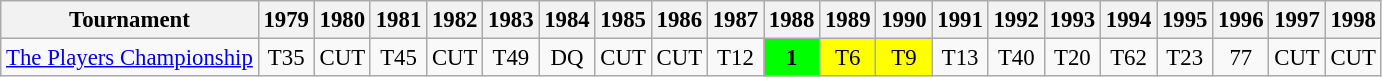<table class="wikitable" style="font-size:95%;text-align:center;">
<tr>
<th>Tournament</th>
<th>1979</th>
<th>1980</th>
<th>1981</th>
<th>1982</th>
<th>1983</th>
<th>1984</th>
<th>1985</th>
<th>1986</th>
<th>1987</th>
<th>1988</th>
<th>1989</th>
<th>1990</th>
<th>1991</th>
<th>1992</th>
<th>1993</th>
<th>1994</th>
<th>1995</th>
<th>1996</th>
<th>1997</th>
<th>1998</th>
</tr>
<tr>
<td align=left><a href='#'>The Players Championship</a></td>
<td>T35</td>
<td>CUT</td>
<td>T45</td>
<td>CUT</td>
<td>T49</td>
<td>DQ</td>
<td>CUT</td>
<td>CUT</td>
<td>T12</td>
<td style="background:lime;"><strong>1</strong></td>
<td style="background:yellow;">T6</td>
<td style="background:yellow;">T9</td>
<td>T13</td>
<td>T40</td>
<td>T20</td>
<td>T62</td>
<td>T23</td>
<td>77</td>
<td>CUT</td>
<td>CUT</td>
</tr>
</table>
